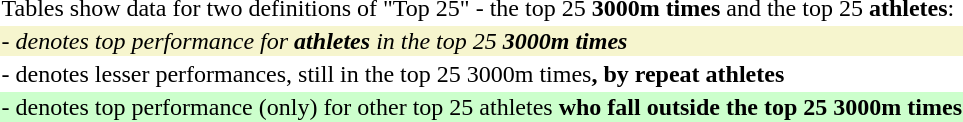<table style="wikitable">
<tr>
<td>Tables show data for two definitions of "Top 25" - the top 25 <strong>3000m times</strong> and the top 25 <strong>athletes</strong>:</td>
</tr>
<tr>
<td style="background: #f6F5CE"><em>- denotes top performance for <strong>athletes</strong> in the top 25 <strong>3000m times<strong><em></td>
</tr>
<tr>
<td></em>- denotes lesser performances, still in the top 25 </strong>3000m times<strong>, by repeat athletes<em></td>
</tr>
<tr>
<td style="background: #CCFFCC"></em>- denotes top performance (only) for other top 25 </strong>athletes<strong> who fall outside the top 25 3000m times<em></td>
</tr>
</table>
